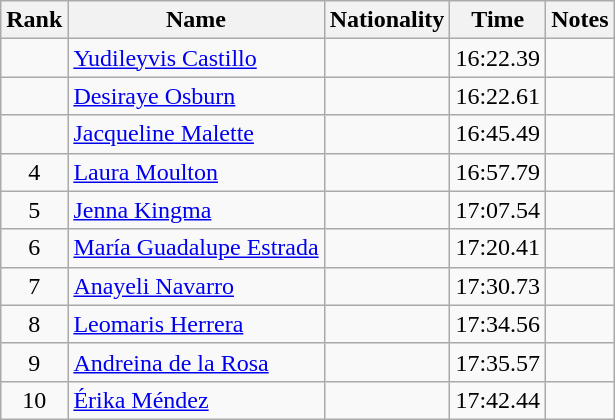<table class="wikitable sortable" style="text-align:center">
<tr>
<th>Rank</th>
<th>Name</th>
<th>Nationality</th>
<th>Time</th>
<th>Notes</th>
</tr>
<tr>
<td align=center></td>
<td align=left><a href='#'>Yudileyvis Castillo</a></td>
<td align=left></td>
<td>16:22.39</td>
<td></td>
</tr>
<tr>
<td align=center></td>
<td align=left><a href='#'>Desiraye Osburn</a></td>
<td align=left></td>
<td>16:22.61</td>
<td></td>
</tr>
<tr>
<td align=center></td>
<td align=left><a href='#'>Jacqueline Malette</a></td>
<td align=left></td>
<td>16:45.49</td>
<td></td>
</tr>
<tr>
<td align=center>4</td>
<td align=left><a href='#'>Laura Moulton</a></td>
<td align=left></td>
<td>16:57.79</td>
<td></td>
</tr>
<tr>
<td align=center>5</td>
<td align=left><a href='#'>Jenna Kingma</a></td>
<td align=left></td>
<td>17:07.54</td>
<td></td>
</tr>
<tr>
<td align=center>6</td>
<td align=left><a href='#'>María Guadalupe Estrada</a></td>
<td align=left></td>
<td>17:20.41</td>
<td></td>
</tr>
<tr>
<td align=center>7</td>
<td align=left><a href='#'>Anayeli Navarro</a></td>
<td align=left></td>
<td>17:30.73</td>
<td></td>
</tr>
<tr>
<td align=center>8</td>
<td align=left><a href='#'>Leomaris Herrera</a></td>
<td align=left></td>
<td>17:34.56</td>
<td></td>
</tr>
<tr>
<td align=center>9</td>
<td align=left><a href='#'>Andreina de la Rosa</a></td>
<td align=left></td>
<td>17:35.57</td>
<td></td>
</tr>
<tr>
<td align=center>10</td>
<td align=left><a href='#'>Érika Méndez</a></td>
<td align=left></td>
<td>17:42.44</td>
<td></td>
</tr>
</table>
